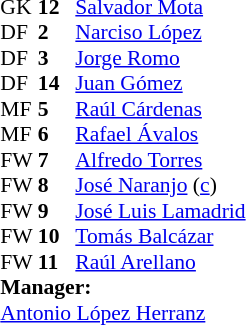<table cellspacing="0" cellpadding="0" style="font-size:90%; margin:auto;">
<tr>
<th width=25></th>
<th width=25></th>
</tr>
<tr>
<td>GK</td>
<td><strong>12</strong></td>
<td><a href='#'>Salvador Mota</a></td>
</tr>
<tr>
<td>DF</td>
<td><strong>2</strong></td>
<td><a href='#'>Narciso López</a></td>
</tr>
<tr>
<td>DF</td>
<td><strong>3</strong></td>
<td><a href='#'>Jorge Romo</a></td>
</tr>
<tr>
<td>DF</td>
<td><strong>14</strong></td>
<td><a href='#'>Juan Gómez</a></td>
</tr>
<tr>
<td>MF</td>
<td><strong>5</strong></td>
<td><a href='#'>Raúl Cárdenas</a></td>
</tr>
<tr>
<td>MF</td>
<td><strong>6</strong></td>
<td><a href='#'>Rafael Ávalos</a></td>
</tr>
<tr>
<td>FW</td>
<td><strong>7</strong></td>
<td><a href='#'>Alfredo Torres</a></td>
</tr>
<tr>
<td>FW</td>
<td><strong>8</strong></td>
<td><a href='#'>José Naranjo</a> (<a href='#'>c</a>)</td>
</tr>
<tr>
<td>FW</td>
<td><strong>9</strong></td>
<td><a href='#'>José Luis Lamadrid</a></td>
</tr>
<tr>
<td>FW</td>
<td><strong>10</strong></td>
<td><a href='#'>Tomás Balcázar</a></td>
</tr>
<tr>
<td>FW</td>
<td><strong>11</strong></td>
<td><a href='#'>Raúl Arellano</a></td>
</tr>
<tr>
<td colspan=3><strong>Manager:</strong></td>
</tr>
<tr>
<td colspan=4> <a href='#'>Antonio López Herranz</a></td>
</tr>
</table>
